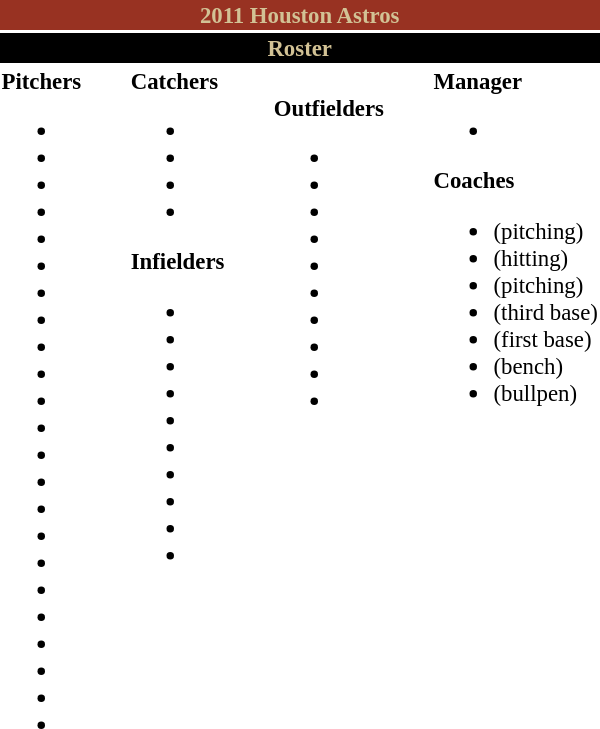<table class="toccolours" style="font-size: 95%;">
<tr>
<th colspan="10" style="background:#983222; color:#d2c295; text-align:center;">2011 Houston Astros</th>
</tr>
<tr>
<td colspan="10" style="background:#000; color:#d2c295; text-align:center;"><strong>Roster</strong></td>
</tr>
<tr>
<td valign="top"><strong>Pitchers</strong><br><ul><li></li><li></li><li></li><li></li><li></li><li></li><li></li><li></li><li></li><li></li><li></li><li></li><li></li><li></li><li></li><li></li><li></li><li></li><li></li><li></li><li></li><li></li><li></li></ul></td>
<td style="width:25px;"></td>
<td valign="top"><strong>Catchers</strong><br><ul><li></li><li></li><li></li><li></li></ul><strong>Infielders</strong><ul><li></li><li></li><li></li><li></li><li></li><li></li><li></li><li></li><li></li><li></li></ul></td>
<td style="width:25px;"></td>
<td valign="top"><br><strong>Outfielders</strong><ul><li></li><li></li><li></li><li></li><li></li><li></li><li></li><li></li><li></li><li></li></ul></td>
<td style="width:25px;"></td>
<td valign="top"><strong>Manager</strong><br><ul><li></li></ul><strong>Coaches</strong><ul><li> (pitching)</li><li> (hitting)</li><li> (pitching)</li><li> (third base)</li><li> (first base)</li><li> (bench)</li><li>(bullpen)</li></ul></td>
</tr>
</table>
